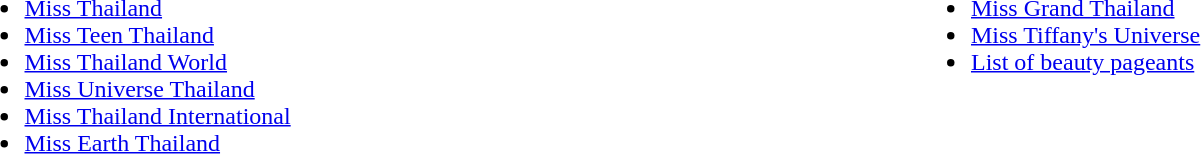<table>
<tr>
<td valign="top" width="10%"><br><ul><li><a href='#'>Miss Thailand</a></li><li><a href='#'>Miss Teen Thailand</a></li><li><a href='#'>Miss Thailand World</a></li><li><a href='#'>Miss Universe Thailand</a></li><li><a href='#'>Miss Thailand International</a></li><li><a href='#'>Miss Earth Thailand</a></li></ul></td>
<td valign="top" width="10%"><br><ul><li><a href='#'>Miss Grand Thailand</a></li><li><a href='#'>Miss Tiffany's Universe</a></li><li><a href='#'>List of beauty pageants</a></li></ul></td>
</tr>
</table>
